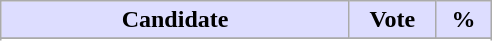<table class="wikitable">
<tr>
<th style="background:#ddf; width:225px;">Candidate</th>
<th style="background:#ddf; width:50px;">Vote</th>
<th style="background:#ddf; width:30px;">%</th>
</tr>
<tr>
</tr>
<tr>
</tr>
</table>
